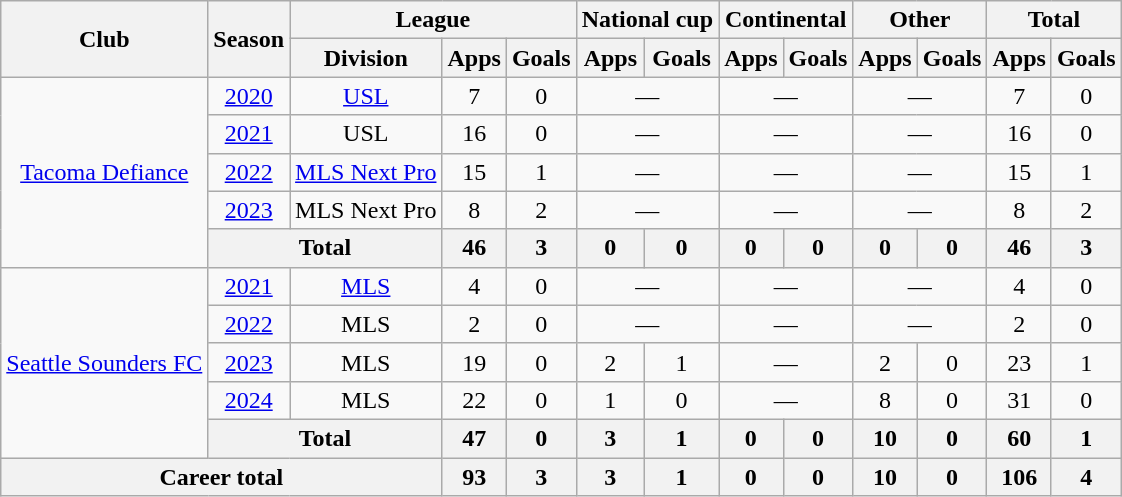<table class="wikitable" style="text-align:center">
<tr>
<th rowspan="2">Club</th>
<th rowspan="2">Season</th>
<th colspan="3">League</th>
<th colspan="2">National cup</th>
<th colspan="2">Continental</th>
<th colspan="2">Other</th>
<th colspan="2">Total</th>
</tr>
<tr>
<th>Division</th>
<th>Apps</th>
<th>Goals</th>
<th>Apps</th>
<th>Goals</th>
<th>Apps</th>
<th>Goals</th>
<th>Apps</th>
<th>Goals</th>
<th>Apps</th>
<th>Goals</th>
</tr>
<tr>
<td rowspan="5"><a href='#'>Tacoma Defiance</a></td>
<td><a href='#'>2020</a></td>
<td><a href='#'>USL</a></td>
<td>7</td>
<td>0</td>
<td colspan="2">—</td>
<td colspan="2">—</td>
<td colspan="2">—</td>
<td>7</td>
<td>0</td>
</tr>
<tr>
<td><a href='#'>2021</a></td>
<td>USL</td>
<td>16</td>
<td>0</td>
<td colspan="2">—</td>
<td colspan="2">—</td>
<td colspan="2">—</td>
<td>16</td>
<td>0</td>
</tr>
<tr>
<td><a href='#'>2022</a></td>
<td><a href='#'>MLS Next Pro</a></td>
<td>15</td>
<td>1</td>
<td colspan="2">—</td>
<td colspan="2">—</td>
<td colspan="2">—</td>
<td>15</td>
<td>1</td>
</tr>
<tr>
<td><a href='#'>2023</a></td>
<td>MLS Next Pro</td>
<td>8</td>
<td>2</td>
<td colspan="2">—</td>
<td colspan="2">—</td>
<td colspan="2">—</td>
<td>8</td>
<td>2</td>
</tr>
<tr>
<th colspan="2">Total</th>
<th>46</th>
<th>3</th>
<th>0</th>
<th>0</th>
<th>0</th>
<th>0</th>
<th>0</th>
<th>0</th>
<th>46</th>
<th>3</th>
</tr>
<tr>
<td rowspan="5"><a href='#'>Seattle Sounders FC</a></td>
<td><a href='#'>2021</a></td>
<td><a href='#'>MLS</a></td>
<td>4</td>
<td>0</td>
<td colspan="2">—</td>
<td colspan="2">—</td>
<td colspan="2">—</td>
<td>4</td>
<td>0</td>
</tr>
<tr>
<td><a href='#'>2022</a></td>
<td>MLS</td>
<td>2</td>
<td>0</td>
<td colspan="2">—</td>
<td colspan="2">—</td>
<td colspan="2">—</td>
<td>2</td>
<td>0</td>
</tr>
<tr>
<td><a href='#'>2023</a></td>
<td>MLS</td>
<td>19</td>
<td>0</td>
<td>2</td>
<td>1</td>
<td colspan="2">—</td>
<td>2</td>
<td>0</td>
<td>23</td>
<td>1</td>
</tr>
<tr>
<td><a href='#'>2024</a></td>
<td>MLS</td>
<td>22</td>
<td>0</td>
<td>1</td>
<td>0</td>
<td colspan="2">—</td>
<td>8</td>
<td>0</td>
<td>31</td>
<td>0</td>
</tr>
<tr>
<th colspan="2">Total</th>
<th>47</th>
<th>0</th>
<th>3</th>
<th>1</th>
<th>0</th>
<th>0</th>
<th>10</th>
<th>0</th>
<th>60</th>
<th>1</th>
</tr>
<tr>
<th colspan="3">Career total</th>
<th>93</th>
<th>3</th>
<th>3</th>
<th>1</th>
<th>0</th>
<th>0</th>
<th>10</th>
<th>0</th>
<th>106</th>
<th>4</th>
</tr>
</table>
